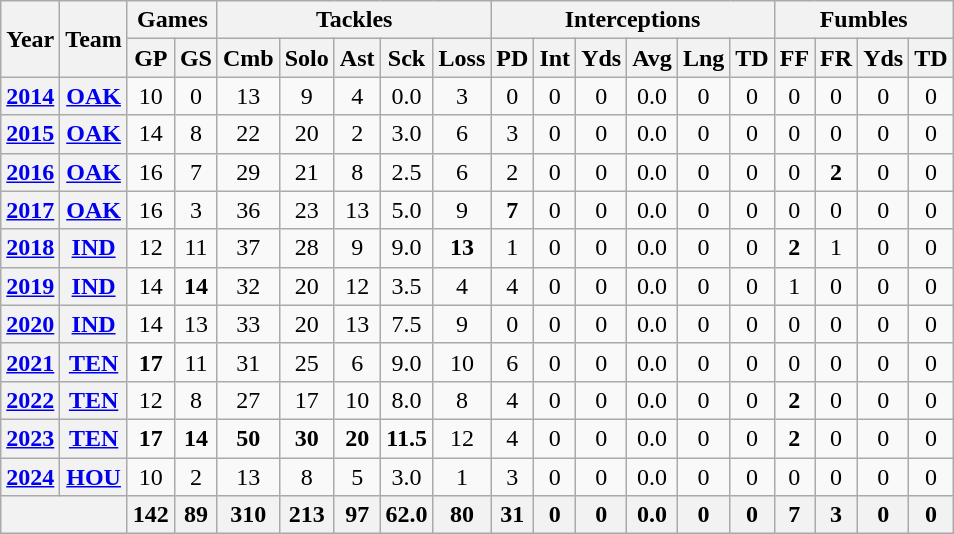<table class= "wikitable" float="left" border="1" style="text-align:center">
<tr>
<th rowspan="2">Year</th>
<th rowspan="2">Team</th>
<th colspan="2">Games</th>
<th colspan="5">Tackles</th>
<th colspan="6">Interceptions</th>
<th colspan="4">Fumbles</th>
</tr>
<tr>
<th>GP</th>
<th>GS</th>
<th>Cmb</th>
<th>Solo</th>
<th>Ast</th>
<th>Sck</th>
<th>Loss</th>
<th>PD</th>
<th>Int</th>
<th>Yds</th>
<th>Avg</th>
<th>Lng</th>
<th>TD</th>
<th>FF</th>
<th>FR</th>
<th>Yds</th>
<th>TD</th>
</tr>
<tr>
<th><a href='#'>2014</a></th>
<th><a href='#'>OAK</a></th>
<td>10</td>
<td>0</td>
<td>13</td>
<td>9</td>
<td>4</td>
<td>0.0</td>
<td>3</td>
<td>0</td>
<td>0</td>
<td>0</td>
<td>0.0</td>
<td>0</td>
<td>0</td>
<td>0</td>
<td>0</td>
<td>0</td>
<td>0</td>
</tr>
<tr>
<th><a href='#'>2015</a></th>
<th><a href='#'>OAK</a></th>
<td>14</td>
<td>8</td>
<td>22</td>
<td>20</td>
<td>2</td>
<td>3.0</td>
<td>6</td>
<td>3</td>
<td>0</td>
<td>0</td>
<td>0.0</td>
<td>0</td>
<td>0</td>
<td>0</td>
<td>0</td>
<td>0</td>
<td>0</td>
</tr>
<tr>
<th><a href='#'>2016</a></th>
<th><a href='#'>OAK</a></th>
<td>16</td>
<td>7</td>
<td>29</td>
<td>21</td>
<td>8</td>
<td>2.5</td>
<td>6</td>
<td>2</td>
<td>0</td>
<td>0</td>
<td>0.0</td>
<td>0</td>
<td>0</td>
<td>0</td>
<td><strong>2</strong></td>
<td>0</td>
<td>0</td>
</tr>
<tr>
<th><a href='#'>2017</a></th>
<th><a href='#'>OAK</a></th>
<td>16</td>
<td>3</td>
<td>36</td>
<td>23</td>
<td>13</td>
<td>5.0</td>
<td>9</td>
<td><strong>7</strong></td>
<td>0</td>
<td>0</td>
<td>0.0</td>
<td>0</td>
<td>0</td>
<td>0</td>
<td>0</td>
<td>0</td>
<td>0</td>
</tr>
<tr>
<th><a href='#'>2018</a></th>
<th><a href='#'>IND</a></th>
<td>12</td>
<td>11</td>
<td>37</td>
<td>28</td>
<td>9</td>
<td>9.0</td>
<td><strong>13</strong></td>
<td>1</td>
<td>0</td>
<td>0</td>
<td>0.0</td>
<td>0</td>
<td>0</td>
<td><strong>2</strong></td>
<td>1</td>
<td>0</td>
<td>0</td>
</tr>
<tr>
<th><a href='#'>2019</a></th>
<th><a href='#'>IND</a></th>
<td>14</td>
<td><strong>14</strong></td>
<td>32</td>
<td>20</td>
<td>12</td>
<td>3.5</td>
<td>4</td>
<td>4</td>
<td>0</td>
<td>0</td>
<td>0.0</td>
<td>0</td>
<td>0</td>
<td>1</td>
<td>0</td>
<td>0</td>
<td>0</td>
</tr>
<tr>
<th><a href='#'>2020</a></th>
<th><a href='#'>IND</a></th>
<td>14</td>
<td>13</td>
<td>33</td>
<td>20</td>
<td>13</td>
<td>7.5</td>
<td>9</td>
<td>0</td>
<td>0</td>
<td>0</td>
<td>0.0</td>
<td>0</td>
<td>0</td>
<td>0</td>
<td>0</td>
<td>0</td>
<td>0</td>
</tr>
<tr>
<th><a href='#'>2021</a></th>
<th><a href='#'>TEN</a></th>
<td><strong>17</strong></td>
<td>11</td>
<td>31</td>
<td>25</td>
<td>6</td>
<td>9.0</td>
<td>10</td>
<td>6</td>
<td>0</td>
<td>0</td>
<td>0.0</td>
<td>0</td>
<td>0</td>
<td>0</td>
<td>0</td>
<td>0</td>
<td>0</td>
</tr>
<tr>
<th><a href='#'>2022</a></th>
<th><a href='#'>TEN</a></th>
<td>12</td>
<td>8</td>
<td>27</td>
<td>17</td>
<td>10</td>
<td>8.0</td>
<td>8</td>
<td>4</td>
<td>0</td>
<td>0</td>
<td>0.0</td>
<td>0</td>
<td>0</td>
<td><strong>2</strong></td>
<td>0</td>
<td>0</td>
<td>0</td>
</tr>
<tr>
<th><a href='#'>2023</a></th>
<th><a href='#'>TEN</a></th>
<td><strong>17</strong></td>
<td><strong>14</strong></td>
<td><strong>50</strong></td>
<td><strong>30</strong></td>
<td><strong>20</strong></td>
<td><strong>11.5</strong></td>
<td>12</td>
<td>4</td>
<td>0</td>
<td>0</td>
<td>0.0</td>
<td>0</td>
<td>0</td>
<td><strong>2</strong></td>
<td>0</td>
<td>0</td>
<td>0</td>
</tr>
<tr>
<th><a href='#'>2024</a></th>
<th><a href='#'>HOU</a></th>
<td>10</td>
<td>2</td>
<td>13</td>
<td>8</td>
<td>5</td>
<td>3.0</td>
<td>1</td>
<td>3</td>
<td>0</td>
<td>0</td>
<td>0.0</td>
<td>0</td>
<td>0</td>
<td>0</td>
<td>0</td>
<td>0</td>
<td>0</td>
</tr>
<tr>
<th colspan="2"></th>
<th>142</th>
<th>89</th>
<th>310</th>
<th>213</th>
<th>97</th>
<th>62.0</th>
<th>80</th>
<th>31</th>
<th>0</th>
<th>0</th>
<th>0.0</th>
<th>0</th>
<th>0</th>
<th>7</th>
<th>3</th>
<th>0</th>
<th>0</th>
</tr>
</table>
